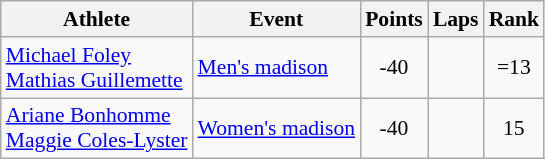<table class=wikitable style=font-size:90%;text-align:center>
<tr>
<th>Athlete</th>
<th>Event</th>
<th>Points</th>
<th>Laps</th>
<th>Rank</th>
</tr>
<tr>
<td align=left><a href='#'>Michael Foley</a><br><a href='#'>Mathias Guillemette</a></td>
<td align=left><a href='#'>Men's madison</a></td>
<td>-40</td>
<td></td>
<td>=13</td>
</tr>
<tr>
<td align=left><a href='#'>Ariane Bonhomme</a><br><a href='#'>Maggie Coles-Lyster</a></td>
<td align=left><a href='#'>Women's madison</a></td>
<td>-40</td>
<td></td>
<td>15</td>
</tr>
</table>
